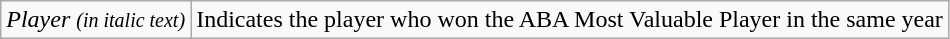<table class="wikitable">
<tr>
<td><em>Player <small>(in italic text)</small></em></td>
<td>Indicates the player who won the ABA Most Valuable Player in the same year</td>
</tr>
</table>
